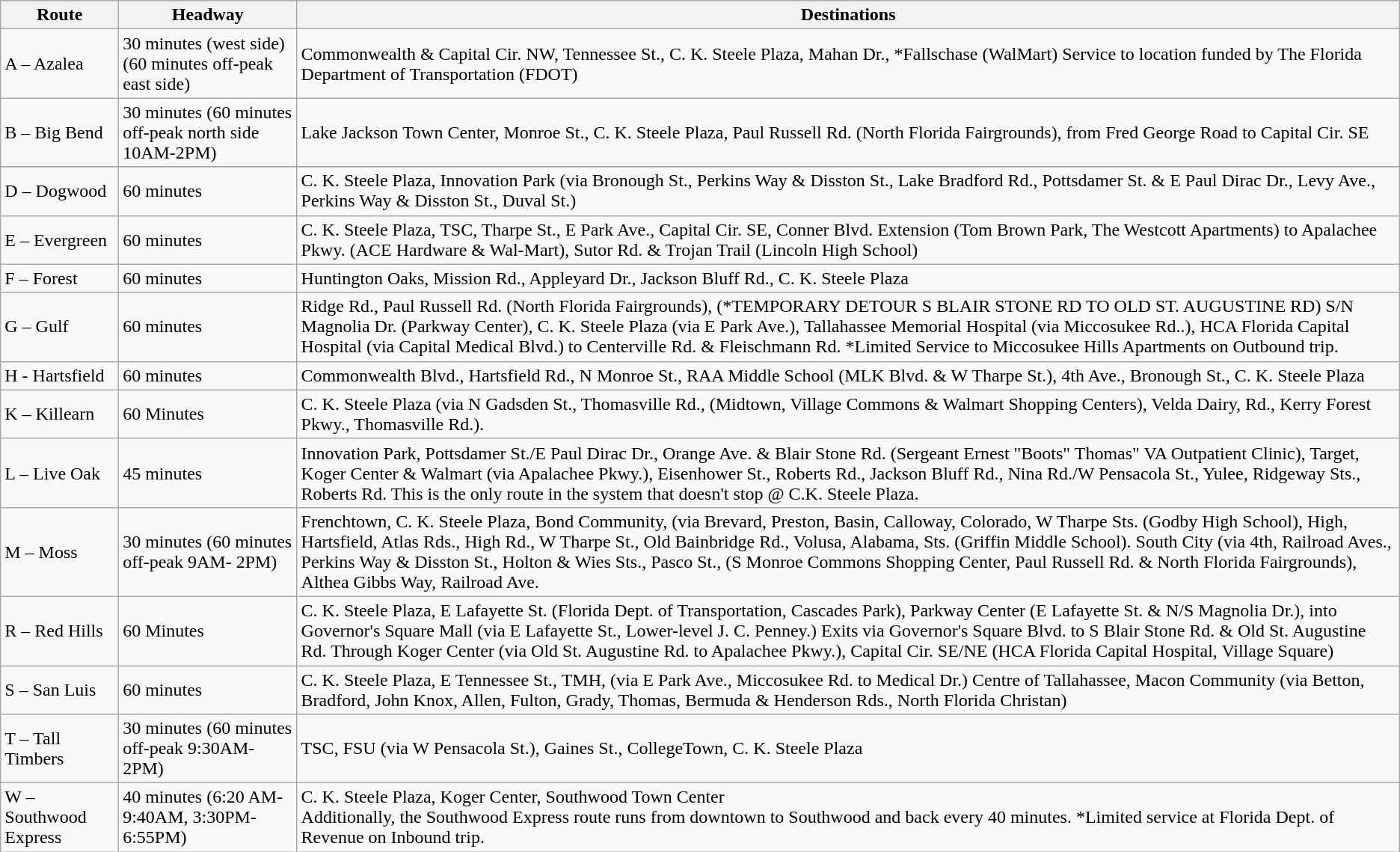<table class="wikitable">
<tr>
<th>Route</th>
<th>Headway</th>
<th>Destinations</th>
</tr>
<tr>
<td>A – Azalea</td>
<td>30 minutes (west side) (60 minutes off-peak east side)</td>
<td>Commonwealth & Capital Cir. NW, Tennessee St., C. K. Steele Plaza, Mahan Dr., *Fallschase (WalMart) Service to location funded by The Florida Department of Transportation (FDOT)</td>
</tr>
<tr>
<td>B – Big Bend</td>
<td>30 minutes (60 minutes off-peak north side 10AM-2PM)</td>
<td>Lake Jackson Town Center, Monroe St., C. K. Steele Plaza, Paul Russell Rd. (North Florida Fairgrounds), from Fred George Road to Capital Cir. SE</td>
</tr>
<tr>
</tr>
<tr>
<td>D – Dogwood</td>
<td>60 minutes</td>
<td>C. K. Steele Plaza, Innovation Park (via Bronough St., Perkins Way & Disston St., Lake Bradford Rd., Pottsdamer St. & E Paul Dirac Dr., Levy Ave., Perkins Way & Disston St., Duval St.)</td>
</tr>
<tr>
<td>E – Evergreen</td>
<td>60 minutes</td>
<td>C. K. Steele Plaza, TSC, Tharpe St., E Park Ave., Capital Cir. SE, Conner Blvd. Extension (Tom Brown Park, The Westcott Apartments) to Apalachee Pkwy. (ACE Hardware & Wal-Mart), Sutor Rd. & Trojan Trail (Lincoln High School)</td>
</tr>
<tr>
<td>F – Forest</td>
<td>60 minutes</td>
<td>Huntington Oaks, Mission Rd., Appleyard Dr., Jackson Bluff Rd., C. K. Steele Plaza</td>
</tr>
<tr>
<td>G – Gulf</td>
<td>60 minutes</td>
<td>Ridge Rd., Paul Russell Rd. (North Florida Fairgrounds), (*TEMPORARY DETOUR S BLAIR STONE RD TO OLD ST. AUGUSTINE RD) S/N Magnolia Dr. (Parkway Center), C. K. Steele Plaza (via E Park Ave.), Tallahassee Memorial Hospital (via Miccosukee Rd..), HCA Florida Capital Hospital (via Capital Medical Blvd.) to Centerville Rd. & Fleischmann Rd. *Limited Service to Miccosukee Hills Apartments on Outbound trip.</td>
</tr>
<tr>
<td>H - Hartsfield</td>
<td>60 minutes</td>
<td>Commonwealth Blvd., Hartsfield Rd., N Monroe St., RAA Middle School (MLK Blvd. & W Tharpe St.), 4th Ave., Bronough St., C. K. Steele Plaza</td>
</tr>
<tr>
<td>K – Killearn</td>
<td>60 Minutes</td>
<td>C. K. Steele Plaza (via N Gadsden St., Thomasville Rd., (Midtown, Village Commons & Walmart Shopping Centers), Velda Dairy, Rd., Kerry Forest Pkwy., Thomasville Rd.).</td>
</tr>
<tr>
<td>L – Live Oak</td>
<td>45 minutes</td>
<td>Innovation Park, Pottsdamer St./E Paul Dirac Dr., Orange Ave. & Blair Stone Rd. (Sergeant Ernest "Boots" Thomas" VA Outpatient Clinic), Target, Koger Center & Walmart (via Apalachee Pkwy.), Eisenhower St., Roberts Rd., Jackson Bluff Rd., Nina Rd./W Pensacola St., Yulee, Ridgeway Sts., Roberts Rd. This is the only route in the system that doesn't stop @ C.K. Steele Plaza.</td>
</tr>
<tr>
<td>M – Moss</td>
<td>30 minutes (60 minutes off-peak 9AM- 2PM)</td>
<td>Frenchtown, C. K. Steele Plaza, Bond Community, (via Brevard, Preston, Basin, Calloway, Colorado, W Tharpe Sts. (Godby High School), High, Hartsfield, Atlas Rds., High Rd., W Tharpe St., Old Bainbridge Rd., Volusa, Alabama, Sts. (Griffin Middle School).  South City (via 4th, Railroad Aves., Perkins Way & Disston St., Holton & Wies Sts., Pasco St., (S Monroe Commons Shopping Center, Paul Russell Rd. & North Florida Fairgrounds), Althea Gibbs Way, Railroad Ave.</td>
</tr>
<tr>
<td>R – Red Hills</td>
<td>60 Minutes</td>
<td>C. K. Steele Plaza, E Lafayette St. (Florida Dept. of Transportation, Cascades Park), Parkway Center (E Lafayette St. & N/S Magnolia Dr.), into Governor's Square Mall (via E Lafayette St., Lower-level J. C. Penney.) Exits via Governor's Square Blvd. to S Blair Stone Rd. & Old St. Augustine Rd. Through Koger Center (via Old St. Augustine Rd. to Apalachee Pkwy.), Capital Cir. SE/NE (HCA Florida Capital Hospital, Village Square)</td>
</tr>
<tr>
<td>S – San Luis</td>
<td>60 minutes</td>
<td>C. K. Steele Plaza, E Tennessee St., TMH, (via E Park Ave., Miccosukee Rd. to Medical Dr.) Centre of Tallahassee, Macon Community (via Betton, Bradford, John Knox, Allen, Fulton, Grady, Thomas, Bermuda & Henderson Rds., North Florida Christan)</td>
</tr>
<tr>
<td>T – Tall Timbers</td>
<td>30 minutes (60 minutes off-peak 9:30AM-2PM)</td>
<td>TSC, FSU (via W Pensacola St.), Gaines St., CollegeTown, C. K. Steele Plaza</td>
</tr>
<tr>
<td>W – Southwood Express</td>
<td>40 minutes (6:20 AM-9:40AM, 3:30PM-6:55PM)</td>
<td>C. K. Steele Plaza, Koger Center, Southwood Town Center<br>Additionally, the Southwood Express route runs from downtown to Southwood and back every 40 minutes.  *Limited service at Florida Dept. of Revenue on Inbound trip.</td>
</tr>
</table>
